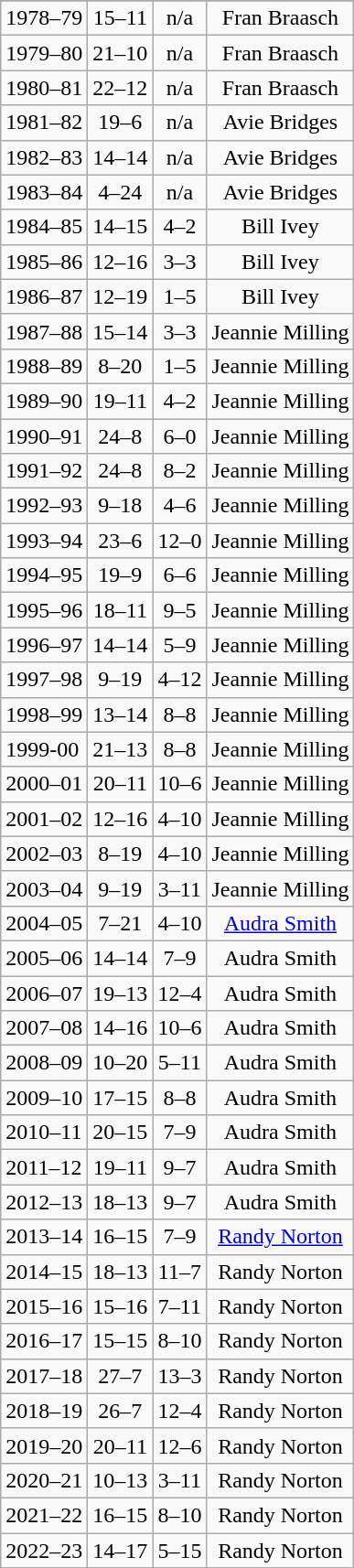<table class="wikitable" style="text-align:center">
<tr>
</tr>
<tr>
<td style="text-align:left">1978–79</td>
<td>15–11</td>
<td>n/a</td>
<td>Fran Braasch</td>
</tr>
<tr>
<td style="text-align:left">1979–80</td>
<td>21–10</td>
<td>n/a</td>
<td>Fran Braasch</td>
</tr>
<tr>
<td style="text-align:left">1980–81</td>
<td>22–12</td>
<td>n/a</td>
<td>Fran Braasch</td>
</tr>
<tr>
<td style="text-align:left">1981–82</td>
<td>19–6</td>
<td>n/a</td>
<td>Avie Bridges</td>
</tr>
<tr>
<td style="text-align:left">1982–83</td>
<td>14–14</td>
<td>n/a</td>
<td>Avie Bridges</td>
</tr>
<tr>
<td style="text-align:left">1983–84</td>
<td>4–24</td>
<td>n/a</td>
<td>Avie Bridges</td>
</tr>
<tr>
<td style="text-align:left">1984–85</td>
<td>14–15</td>
<td>4–2</td>
<td>Bill Ivey</td>
</tr>
<tr>
<td style="text-align:left">1985–86</td>
<td>12–16</td>
<td>3–3</td>
<td>Bill Ivey</td>
</tr>
<tr>
<td style="text-align:left">1986–87</td>
<td>12–19</td>
<td>1–5</td>
<td>Bill Ivey</td>
</tr>
<tr>
<td style="text-align:left">1987–88</td>
<td>15–14</td>
<td>3–3</td>
<td>Jeannie Milling</td>
</tr>
<tr>
<td style="text-align:left">1988–89</td>
<td>8–20</td>
<td>1–5</td>
<td>Jeannie Milling</td>
</tr>
<tr>
<td style="text-align:left">1989–90</td>
<td>19–11</td>
<td>4–2</td>
<td>Jeannie Milling</td>
</tr>
<tr>
<td style="text-align:left">1990–91</td>
<td>24–8</td>
<td>6–0</td>
<td>Jeannie Milling</td>
</tr>
<tr>
<td style="text-align:left">1991–92</td>
<td>24–8</td>
<td>8–2</td>
<td>Jeannie Milling</td>
</tr>
<tr>
<td style="text-align:left">1992–93</td>
<td>9–18</td>
<td>4–6</td>
<td>Jeannie Milling</td>
</tr>
<tr>
<td style="text-align:left">1993–94</td>
<td>23–6</td>
<td>12–0</td>
<td>Jeannie Milling</td>
</tr>
<tr>
<td style="text-align:left">1994–95</td>
<td>19–9</td>
<td>6–6</td>
<td>Jeannie Milling</td>
</tr>
<tr>
<td style="text-align:left">1995–96</td>
<td>18–11</td>
<td>9–5</td>
<td>Jeannie Milling</td>
</tr>
<tr>
<td style="text-align:left">1996–97</td>
<td>14–14</td>
<td>5–9</td>
<td>Jeannie Milling</td>
</tr>
<tr>
<td style="text-align:left">1997–98</td>
<td>9–19</td>
<td>4–12</td>
<td>Jeannie Milling</td>
</tr>
<tr>
<td style="text-align:left">1998–99</td>
<td>13–14</td>
<td>8–8</td>
<td>Jeannie Milling</td>
</tr>
<tr>
<td style="text-align:left">1999-00</td>
<td>21–13</td>
<td>8–8</td>
<td>Jeannie Milling</td>
</tr>
<tr>
<td style="text-align:left">2000–01</td>
<td>20–11</td>
<td>10–6</td>
<td>Jeannie Milling</td>
</tr>
<tr>
<td style="text-align:left">2001–02</td>
<td>12–16</td>
<td>4–10</td>
<td>Jeannie Milling</td>
</tr>
<tr>
<td style="text-align:left">2002–03</td>
<td>8–19</td>
<td>4–10</td>
<td>Jeannie Milling</td>
</tr>
<tr>
<td style="text-align:left">2003–04</td>
<td>9–19</td>
<td>3–11</td>
<td>Jeannie Milling</td>
</tr>
<tr>
<td style="text-align:left">2004–05</td>
<td>7–21</td>
<td>4–10</td>
<td><a href='#'>Audra Smith</a></td>
</tr>
<tr>
<td style="text-align:left">2005–06</td>
<td>14–14</td>
<td>7–9</td>
<td>Audra Smith</td>
</tr>
<tr>
<td style="text-align:left">2006–07</td>
<td>19–13</td>
<td>12–4</td>
<td>Audra Smith</td>
</tr>
<tr>
<td style="text-align:left">2007–08</td>
<td>14–16</td>
<td>10–6</td>
<td>Audra Smith</td>
</tr>
<tr>
<td style="text-align:left">2008–09</td>
<td>10–20</td>
<td>5–11</td>
<td>Audra Smith</td>
</tr>
<tr>
<td style="text-align:left">2009–10</td>
<td>17–15</td>
<td>8–8</td>
<td>Audra Smith</td>
</tr>
<tr>
<td style="text-align:left">2010–11</td>
<td>20–15</td>
<td>7–9</td>
<td>Audra Smith</td>
</tr>
<tr>
<td style="text-align:left">2011–12</td>
<td>19–11</td>
<td>9–7</td>
<td>Audra Smith</td>
</tr>
<tr>
<td style="text-align:left">2012–13</td>
<td>18–13</td>
<td>9–7</td>
<td>Audra Smith</td>
</tr>
<tr>
<td style="text-align:left">2013–14</td>
<td>16–15</td>
<td>7–9</td>
<td><a href='#'>Randy Norton</a></td>
</tr>
<tr>
<td style="text-align:left">2014–15</td>
<td>18–13</td>
<td>11–7</td>
<td>Randy Norton</td>
</tr>
<tr>
<td style="text-align:left">2015–16</td>
<td>15–16</td>
<td>7–11</td>
<td>Randy Norton</td>
</tr>
<tr>
<td style="text-align:left">2016–17</td>
<td>15–15</td>
<td>8–10</td>
<td>Randy Norton</td>
</tr>
<tr>
<td style="text-align:left">2017–18</td>
<td>27–7</td>
<td>13–3</td>
<td>Randy Norton</td>
</tr>
<tr>
<td style="text-align:left">2018–19</td>
<td>26–7</td>
<td>12–4</td>
<td>Randy Norton</td>
</tr>
<tr>
<td style="text-align:left">2019–20</td>
<td>20–11</td>
<td>12–6</td>
<td>Randy Norton</td>
</tr>
<tr>
<td style="text-align:left">2020–21</td>
<td>10–13</td>
<td>3–11</td>
<td>Randy Norton</td>
</tr>
<tr>
<td style="text-align:left">2021–22</td>
<td>16–15</td>
<td>8–10</td>
<td>Randy Norton</td>
</tr>
<tr>
<td style="text-align:left">2022–23</td>
<td>14–17</td>
<td>5–15</td>
<td>Randy Norton</td>
</tr>
</table>
